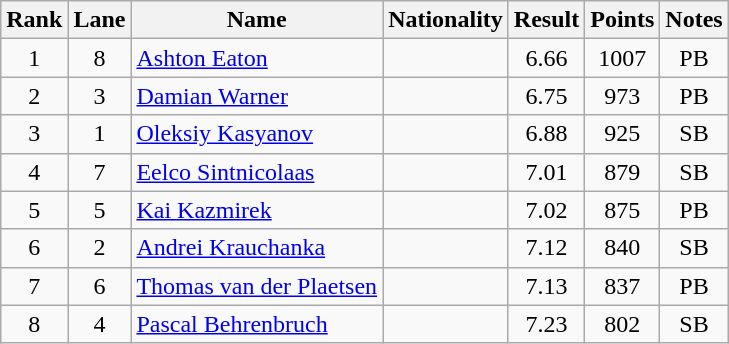<table class="wikitable sortable" style="text-align:center">
<tr>
<th>Rank</th>
<th>Lane</th>
<th>Name</th>
<th>Nationality</th>
<th>Result</th>
<th>Points</th>
<th>Notes</th>
</tr>
<tr>
<td>1</td>
<td>8</td>
<td align=left><a href='#'>Ashton Eaton</a></td>
<td align=left></td>
<td>6.66</td>
<td>1007</td>
<td>PB</td>
</tr>
<tr>
<td>2</td>
<td>3</td>
<td align=left><a href='#'>Damian Warner</a></td>
<td align=left></td>
<td>6.75</td>
<td>973</td>
<td>PB</td>
</tr>
<tr>
<td>3</td>
<td>1</td>
<td align=left><a href='#'>Oleksiy Kasyanov</a></td>
<td align=left></td>
<td>6.88</td>
<td>925</td>
<td>SB</td>
</tr>
<tr>
<td>4</td>
<td>7</td>
<td align=left><a href='#'>Eelco Sintnicolaas</a></td>
<td align=left></td>
<td>7.01</td>
<td>879</td>
<td>SB</td>
</tr>
<tr>
<td>5</td>
<td>5</td>
<td align=left><a href='#'>Kai Kazmirek</a></td>
<td align=left></td>
<td>7.02</td>
<td>875</td>
<td>PB</td>
</tr>
<tr>
<td>6</td>
<td>2</td>
<td align=left><a href='#'>Andrei Krauchanka</a></td>
<td align=left></td>
<td>7.12</td>
<td>840</td>
<td>SB</td>
</tr>
<tr>
<td>7</td>
<td>6</td>
<td align=left><a href='#'>Thomas van der Plaetsen</a></td>
<td align=left></td>
<td>7.13</td>
<td>837</td>
<td>PB</td>
</tr>
<tr>
<td>8</td>
<td>4</td>
<td align=left><a href='#'>Pascal Behrenbruch</a></td>
<td align=left></td>
<td>7.23</td>
<td>802</td>
<td>SB</td>
</tr>
</table>
